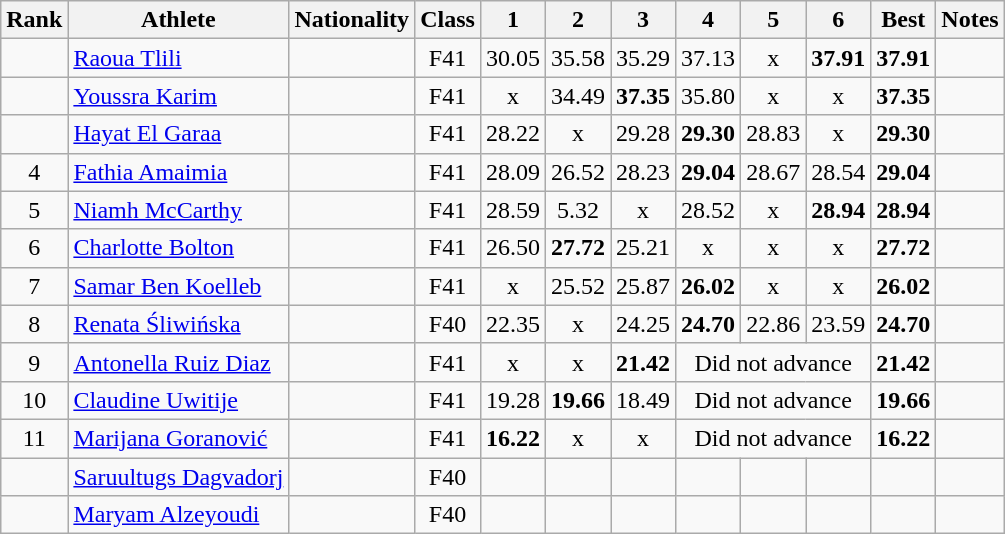<table class="wikitable sortable" style="text-align:center">
<tr>
<th>Rank</th>
<th>Athlete</th>
<th>Nationality</th>
<th>Class</th>
<th>1</th>
<th>2</th>
<th>3</th>
<th>4</th>
<th>5</th>
<th>6</th>
<th>Best</th>
<th>Notes</th>
</tr>
<tr>
<td></td>
<td align="left"><a href='#'>Raoua Tlili</a></td>
<td align="left"></td>
<td>F41</td>
<td>30.05</td>
<td>35.58</td>
<td>35.29</td>
<td>37.13</td>
<td>x</td>
<td><strong>37.91</strong></td>
<td><strong>37.91</strong></td>
<td><strong></strong></td>
</tr>
<tr>
<td></td>
<td align="left"><a href='#'>Youssra Karim</a></td>
<td align="left"></td>
<td>F41</td>
<td>x</td>
<td>34.49</td>
<td><strong>37.35</strong></td>
<td>35.80</td>
<td>x</td>
<td>x</td>
<td><strong>37.35</strong></td>
<td></td>
</tr>
<tr>
<td></td>
<td align="left"><a href='#'>Hayat El Garaa</a></td>
<td align="left"></td>
<td>F41</td>
<td>28.22</td>
<td>x</td>
<td>29.28</td>
<td><strong>29.30</strong></td>
<td>28.83</td>
<td>x</td>
<td><strong>29.30</strong></td>
<td></td>
</tr>
<tr>
<td>4</td>
<td align="left"><a href='#'>Fathia Amaimia</a></td>
<td align="left"></td>
<td>F41</td>
<td>28.09</td>
<td>26.52</td>
<td>28.23</td>
<td><strong>29.04</strong></td>
<td>28.67</td>
<td>28.54</td>
<td><strong>29.04</strong></td>
<td></td>
</tr>
<tr>
<td>5</td>
<td align="left"><a href='#'>Niamh McCarthy</a></td>
<td align="left"></td>
<td>F41</td>
<td>28.59</td>
<td>5.32</td>
<td>x</td>
<td>28.52</td>
<td>x</td>
<td><strong>28.94</strong></td>
<td><strong>28.94</strong></td>
<td></td>
</tr>
<tr>
<td>6</td>
<td align="left"><a href='#'>Charlotte Bolton</a></td>
<td align="left"></td>
<td>F41</td>
<td>26.50</td>
<td><strong>27.72</strong></td>
<td>25.21</td>
<td>x</td>
<td>x</td>
<td>x</td>
<td><strong>27.72</strong></td>
<td></td>
</tr>
<tr>
<td>7</td>
<td align="left"><a href='#'>Samar Ben Koelleb</a></td>
<td align="left"></td>
<td>F41</td>
<td>x</td>
<td>25.52</td>
<td>25.87</td>
<td><strong>26.02</strong></td>
<td>x</td>
<td>x</td>
<td><strong>26.02</strong></td>
<td></td>
</tr>
<tr>
<td>8</td>
<td align="left"><a href='#'>Renata Śliwińska</a></td>
<td align="left"></td>
<td>F40</td>
<td>22.35</td>
<td>x</td>
<td>24.25</td>
<td><strong>24.70</strong></td>
<td>22.86</td>
<td>23.59</td>
<td><strong>24.70</strong></td>
<td></td>
</tr>
<tr>
<td>9</td>
<td align="left"><a href='#'>Antonella Ruiz Diaz</a></td>
<td align="left"></td>
<td>F41</td>
<td>x</td>
<td>x</td>
<td><strong>21.42</strong></td>
<td colspan="3">Did not advance</td>
<td><strong>21.42</strong></td>
<td></td>
</tr>
<tr>
<td>10</td>
<td align="left"><a href='#'>Claudine Uwitije</a></td>
<td align="left"></td>
<td>F41</td>
<td>19.28</td>
<td><strong>19.66</strong></td>
<td>18.49</td>
<td colspan="3">Did not advance</td>
<td><strong>19.66</strong></td>
<td></td>
</tr>
<tr>
<td>11</td>
<td align="left"><a href='#'>Marijana Goranović</a></td>
<td align="left"></td>
<td>F41</td>
<td><strong>16.22</strong></td>
<td>x</td>
<td>x</td>
<td colspan="3">Did not advance</td>
<td><strong>16.22</strong></td>
<td></td>
</tr>
<tr>
<td></td>
<td align="left"><a href='#'>Saruultugs Dagvadorj</a></td>
<td align="left"></td>
<td>F40</td>
<td></td>
<td></td>
<td></td>
<td></td>
<td></td>
<td></td>
<td><strong></strong></td>
<td></td>
</tr>
<tr>
<td></td>
<td align="left"><a href='#'>Maryam Alzeyoudi</a></td>
<td align="left"></td>
<td>F40</td>
<td></td>
<td></td>
<td></td>
<td></td>
<td></td>
<td></td>
<td><strong></strong></td>
<td></td>
</tr>
</table>
